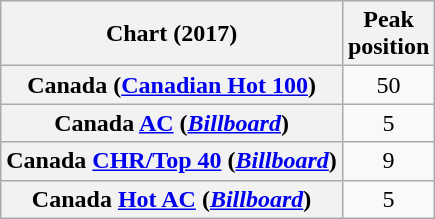<table class="wikitable sortable plainrowheaders" style="text-align:center;">
<tr>
<th scope="col">Chart (2017)</th>
<th scope="col">Peak<br>position</th>
</tr>
<tr>
<th scope="row">Canada (<a href='#'>Canadian Hot 100</a>)</th>
<td>50</td>
</tr>
<tr>
<th scope="row">Canada <a href='#'>AC</a> (<em><a href='#'>Billboard</a></em>)</th>
<td>5</td>
</tr>
<tr>
<th scope="row">Canada <a href='#'>CHR/Top 40</a> (<em><a href='#'>Billboard</a></em>)</th>
<td>9</td>
</tr>
<tr>
<th scope="row">Canada <a href='#'>Hot AC</a> (<em><a href='#'>Billboard</a></em>)</th>
<td>5</td>
</tr>
</table>
